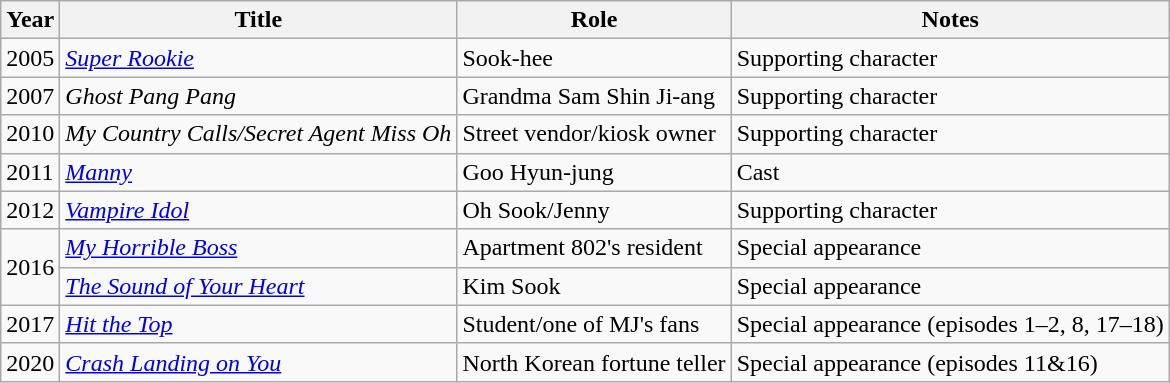<table class="wikitable">
<tr>
<th>Year</th>
<th>Title</th>
<th>Role</th>
<th>Notes</th>
</tr>
<tr>
<td>2005</td>
<td><em><a href='#'>Super Rookie</a></em></td>
<td>Sook-hee</td>
<td>Supporting character</td>
</tr>
<tr>
<td>2007</td>
<td><em>Ghost Pang Pang</em></td>
<td>Grandma Sam Shin Ji-ang</td>
<td>Supporting character</td>
</tr>
<tr>
<td>2010</td>
<td><em>My Country Calls/Secret Agent Miss Oh</em></td>
<td>Street vendor/kiosk owner</td>
<td>Supporting character</td>
</tr>
<tr>
<td>2011</td>
<td><em><a href='#'>Manny</a></em></td>
<td>Goo Hyun-jung</td>
<td>Cast</td>
</tr>
<tr>
<td>2012</td>
<td><em><a href='#'>Vampire Idol</a></em></td>
<td>Oh Sook/Jenny</td>
<td>Supporting character</td>
</tr>
<tr>
<td rowspan='2'>2016</td>
<td><em><a href='#'>My Horrible Boss</a></em></td>
<td>Apartment 802's resident</td>
<td>Special appearance</td>
</tr>
<tr>
<td><em><a href='#'>The Sound of Your Heart</a></em></td>
<td>Kim Sook</td>
<td>Special appearance</td>
</tr>
<tr>
<td>2017</td>
<td><em><a href='#'>Hit the Top</a></em></td>
<td>Student/one of MJ's fans</td>
<td>Special appearance (episodes 1–2, 8, 17–18)</td>
</tr>
<tr>
<td>2020</td>
<td><em><a href='#'>Crash Landing on You</a></em></td>
<td>North Korean fortune teller</td>
<td>Special appearance (episodes 11&16)</td>
</tr>
</table>
